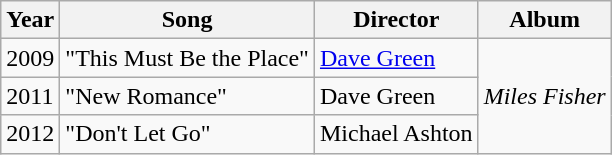<table class="wikitable">
<tr>
<th>Year</th>
<th>Song</th>
<th>Director</th>
<th>Album</th>
</tr>
<tr>
<td>2009</td>
<td>"This Must Be the Place"</td>
<td><a href='#'>Dave Green</a></td>
<td rowspan="3"><em>Miles Fisher</em></td>
</tr>
<tr>
<td>2011</td>
<td>"New Romance"</td>
<td>Dave Green</td>
</tr>
<tr>
<td>2012</td>
<td>"Don't Let Go"</td>
<td>Michael Ashton</td>
</tr>
</table>
